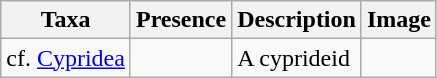<table class="wikitable">
<tr>
<th>Taxa</th>
<th>Presence</th>
<th>Description</th>
<th>Image</th>
</tr>
<tr>
<td>cf. <a href='#'>Cypridea</a></td>
<td></td>
<td>A cyprideid</td>
<td></td>
</tr>
</table>
